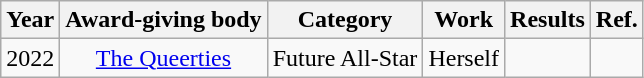<table class="wikitable sortable" >
<tr>
<th>Year</th>
<th>Award-giving body</th>
<th>Category</th>
<th>Work</th>
<th>Results</th>
<th>Ref.</th>
</tr>
<tr>
<td style="text-align:center">2022</td>
<td style="text-align:center"><a href='#'>The Queerties</a></td>
<td style="text-align:center">Future All-Star</td>
<td style="text-align:center">Herself</td>
<td></td>
<td style="text-align:center"></td>
</tr>
</table>
